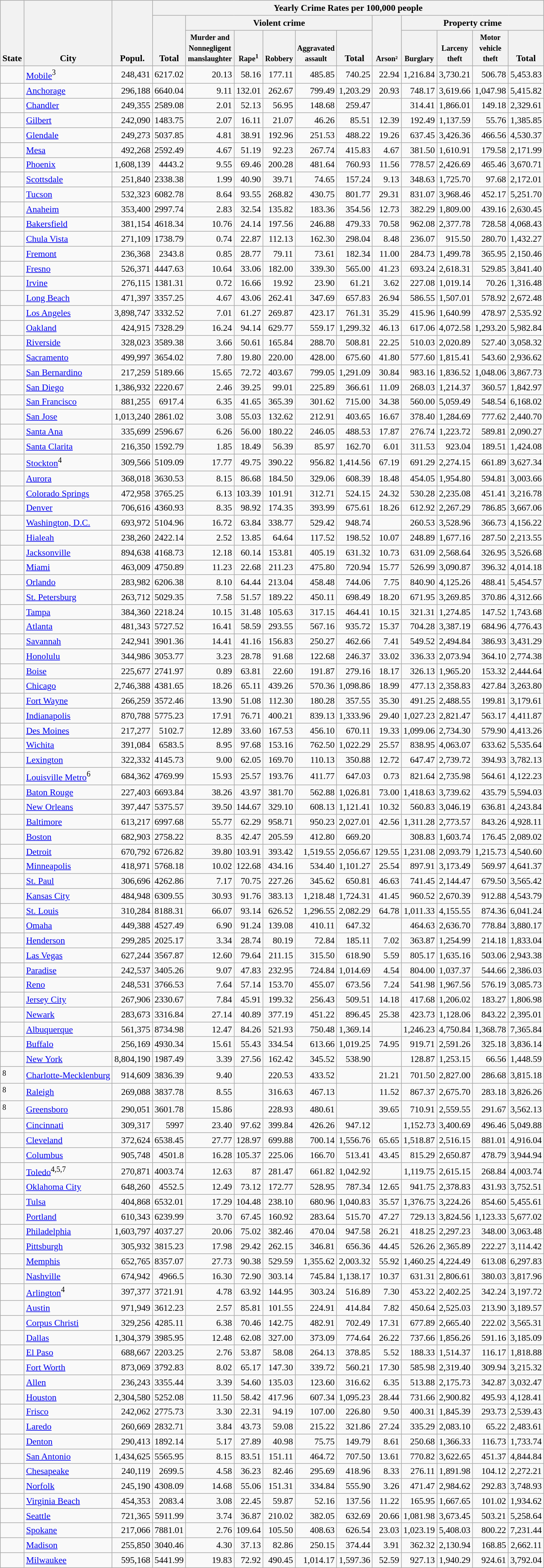<table class="sortable nowrap wikitable sticky-header-multi static-row-numbers" style="font-size:90%; text-align:right">
<tr class="wrap static-row-header" style="vertical-align:bottom;text-align:center">
<th rowspan="3">State</th>
<th rowspan="3">City</th>
<th rowspan="3">Popul.</th>
<th colspan="11">Yearly Crime Rates per 100,000 people</th>
</tr>
<tr class="wrap static-row-header" style="vertical-align:bottom;text-align:center">
<th rowspan="2">Total</th>
<th colspan="5">Violent crime</th>
<th rowspan="2"><small>Arson²</small></th>
<th colspan="4">Property crime</th>
</tr>
<tr class="wrap static-row-header" style="vertical-align:bottom;text-align:center">
<th><small>Murder and<br>Nonnegligent<br>manslaughter</small></th>
<th><small>Rape<sup>1</sup></small></th>
<th><small>Robbery</small></th>
<th><small>Aggravated<br>assault</small></th>
<th>Total</th>
<th><small>Burglary</small></th>
<th><small>Larceny<br>theft</small></th>
<th><small>Motor<br>vehicle<br>theft</small></th>
<th>Total</th>
</tr>
<tr>
<td style="text-align:left"></td>
<td style="text-align:left"><a href='#'>Mobile</a><sup>3</sup></td>
<td>248,431</td>
<td>6217.02</td>
<td>20.13</td>
<td>58.16</td>
<td>177.11</td>
<td>485.85</td>
<td>740.25</td>
<td>22.94</td>
<td>1,216.84</td>
<td>3,730.21</td>
<td>506.78</td>
<td>5,453.83</td>
</tr>
<tr>
<td style="text-align:left"></td>
<td style="text-align:left"><a href='#'>Anchorage</a></td>
<td>296,188</td>
<td>6640.04</td>
<td>9.11</td>
<td>132.01</td>
<td>262.67</td>
<td>799.49</td>
<td>1,203.29</td>
<td>20.93</td>
<td>748.17</td>
<td>3,619.66</td>
<td>1,047.98</td>
<td>5,415.82</td>
</tr>
<tr>
<td style="text-align:left"></td>
<td style="text-align:left"><a href='#'>Chandler</a></td>
<td>249,355</td>
<td>2589.08</td>
<td>2.01</td>
<td>52.13</td>
<td>56.95</td>
<td>148.68</td>
<td>259.47</td>
<td></td>
<td>314.41</td>
<td>1,866.01</td>
<td>149.18</td>
<td>2,329.61</td>
</tr>
<tr>
<td style="text-align:left"></td>
<td style="text-align:left"><a href='#'>Gilbert</a></td>
<td>242,090</td>
<td>1483.75</td>
<td>2.07</td>
<td>16.11</td>
<td>21.07</td>
<td>46.26</td>
<td>85.51</td>
<td>12.39</td>
<td>192.49</td>
<td>1,137.59</td>
<td>55.76</td>
<td>1,385.85</td>
</tr>
<tr>
<td style="text-align:left"></td>
<td style="text-align:left"><a href='#'>Glendale</a></td>
<td>249,273</td>
<td>5037.85</td>
<td>4.81</td>
<td>38.91</td>
<td>192.96</td>
<td>251.53</td>
<td>488.22</td>
<td>19.26</td>
<td>637.45</td>
<td>3,426.36</td>
<td>466.56</td>
<td>4,530.37</td>
</tr>
<tr>
<td style="text-align:left"></td>
<td style="text-align:left"><a href='#'>Mesa</a></td>
<td>492,268</td>
<td>2592.49</td>
<td>4.67</td>
<td>51.19</td>
<td>92.23</td>
<td>267.74</td>
<td>415.83</td>
<td>4.67</td>
<td>381.50</td>
<td>1,610.91</td>
<td>179.58</td>
<td>2,171.99</td>
</tr>
<tr>
<td style="text-align:left"></td>
<td style="text-align:left"><a href='#'>Phoenix</a></td>
<td>1,608,139</td>
<td>4443.2</td>
<td>9.55</td>
<td>69.46</td>
<td>200.28</td>
<td>481.64</td>
<td>760.93</td>
<td>11.56</td>
<td>778.57</td>
<td>2,426.69</td>
<td>465.46</td>
<td>3,670.71</td>
</tr>
<tr>
<td style="text-align:left"></td>
<td style="text-align:left"><a href='#'>Scottsdale</a></td>
<td>251,840</td>
<td>2338.38</td>
<td>1.99</td>
<td>40.90</td>
<td>39.71</td>
<td>74.65</td>
<td>157.24</td>
<td>9.13</td>
<td>348.63</td>
<td>1,725.70</td>
<td>97.68</td>
<td>2,172.01</td>
</tr>
<tr>
<td style="text-align:left"></td>
<td style="text-align:left"><a href='#'>Tucson</a></td>
<td>532,323</td>
<td>6082.78</td>
<td>8.64</td>
<td>93.55</td>
<td>268.82</td>
<td>430.75</td>
<td>801.77</td>
<td>29.31</td>
<td>831.07</td>
<td>3,968.46</td>
<td>452.17</td>
<td>5,251.70</td>
</tr>
<tr>
<td style="text-align:left"></td>
<td style="text-align:left"><a href='#'>Anaheim</a></td>
<td>353,400</td>
<td>2997.74</td>
<td>2.83</td>
<td>32.54</td>
<td>135.82</td>
<td>183.36</td>
<td>354.56</td>
<td>12.73</td>
<td>382.29</td>
<td>1,809.00</td>
<td>439.16</td>
<td>2,630.45</td>
</tr>
<tr>
<td style="text-align:left"></td>
<td style="text-align:left"><a href='#'>Bakersfield</a></td>
<td>381,154</td>
<td>4618.34</td>
<td>10.76</td>
<td>24.14</td>
<td>197.56</td>
<td>246.88</td>
<td>479.33</td>
<td>70.58</td>
<td>962.08</td>
<td>2,377.78</td>
<td>728.58</td>
<td>4,068.43</td>
</tr>
<tr>
<td style="text-align:left"></td>
<td style="text-align:left"><a href='#'>Chula Vista</a></td>
<td>271,109</td>
<td>1738.79</td>
<td>0.74</td>
<td>22.87</td>
<td>112.13</td>
<td>162.30</td>
<td>298.04</td>
<td>8.48</td>
<td>236.07</td>
<td>915.50</td>
<td>280.70</td>
<td>1,432.27</td>
</tr>
<tr>
<td style="text-align:left"></td>
<td style="text-align:left"><a href='#'>Fremont</a></td>
<td>236,368</td>
<td>2343.8</td>
<td>0.85</td>
<td>28.77</td>
<td>79.11</td>
<td>73.61</td>
<td>182.34</td>
<td>11.00</td>
<td>284.73</td>
<td>1,499.78</td>
<td>365.95</td>
<td>2,150.46</td>
</tr>
<tr>
<td style="text-align:left"></td>
<td style="text-align:left"><a href='#'>Fresno</a></td>
<td>526,371</td>
<td>4447.63</td>
<td>10.64</td>
<td>33.06</td>
<td>182.00</td>
<td>339.30</td>
<td>565.00</td>
<td>41.23</td>
<td>693.24</td>
<td>2,618.31</td>
<td>529.85</td>
<td>3,841.40</td>
</tr>
<tr>
<td style="text-align:left"></td>
<td style="text-align:left"><a href='#'>Irvine</a></td>
<td>276,115</td>
<td>1381.31</td>
<td>0.72</td>
<td>16.66</td>
<td>19.92</td>
<td>23.90</td>
<td>61.21</td>
<td>3.62</td>
<td>227.08</td>
<td>1,019.14</td>
<td>70.26</td>
<td>1,316.48</td>
</tr>
<tr>
<td style="text-align:left"></td>
<td style="text-align:left"><a href='#'>Long Beach</a></td>
<td>471,397</td>
<td>3357.25</td>
<td>4.67</td>
<td>43.06</td>
<td>262.41</td>
<td>347.69</td>
<td>657.83</td>
<td>26.94</td>
<td>586.55</td>
<td>1,507.01</td>
<td>578.92</td>
<td>2,672.48</td>
</tr>
<tr>
<td style="text-align:left"></td>
<td style="text-align:left"><a href='#'>Los Angeles</a></td>
<td>3,898,747</td>
<td>3332.52</td>
<td>7.01</td>
<td>61.27</td>
<td>269.87</td>
<td>423.17</td>
<td>761.31</td>
<td>35.29</td>
<td>415.96</td>
<td>1,640.99</td>
<td>478.97</td>
<td>2,535.92</td>
</tr>
<tr>
<td style="text-align:left"></td>
<td style="text-align:left"><a href='#'>Oakland</a></td>
<td>424,915</td>
<td>7328.29</td>
<td>16.24</td>
<td>94.14</td>
<td>629.77</td>
<td>559.17</td>
<td>1,299.32</td>
<td>46.13</td>
<td>617.06</td>
<td>4,072.58</td>
<td>1,293.20</td>
<td>5,982.84</td>
</tr>
<tr>
<td style="text-align:left"></td>
<td style="text-align:left"><a href='#'>Riverside</a></td>
<td>328,023</td>
<td>3589.38</td>
<td>3.66</td>
<td>50.61</td>
<td>165.84</td>
<td>288.70</td>
<td>508.81</td>
<td>22.25</td>
<td>510.03</td>
<td>2,020.89</td>
<td>527.40</td>
<td>3,058.32</td>
</tr>
<tr>
<td style="text-align:left"></td>
<td style="text-align:left"><a href='#'>Sacramento</a></td>
<td>499,997</td>
<td>3654.02</td>
<td>7.80</td>
<td>19.80</td>
<td>220.00</td>
<td>428.00</td>
<td>675.60</td>
<td>41.80</td>
<td>577.60</td>
<td>1,815.41</td>
<td>543.60</td>
<td>2,936.62</td>
</tr>
<tr>
<td style="text-align:left"></td>
<td style="text-align:left"><a href='#'>San Bernardino</a></td>
<td>217,259</td>
<td>5189.66</td>
<td>15.65</td>
<td>72.72</td>
<td>403.67</td>
<td>799.05</td>
<td>1,291.09</td>
<td>30.84</td>
<td>983.16</td>
<td>1,836.52</td>
<td>1,048.06</td>
<td>3,867.73</td>
</tr>
<tr>
<td style="text-align:left"></td>
<td style="text-align:left"><a href='#'>San Diego</a></td>
<td>1,386,932</td>
<td>2220.67</td>
<td>2.46</td>
<td>39.25</td>
<td>99.01</td>
<td>225.89</td>
<td>366.61</td>
<td>11.09</td>
<td>268.03</td>
<td>1,214.37</td>
<td>360.57</td>
<td>1,842.97</td>
</tr>
<tr>
<td style="text-align:left"></td>
<td style="text-align:left"><a href='#'>San Francisco</a></td>
<td>881,255</td>
<td>6917.4</td>
<td>6.35</td>
<td>41.65</td>
<td>365.39</td>
<td>301.62</td>
<td>715.00</td>
<td>34.38</td>
<td>560.00</td>
<td>5,059.49</td>
<td>548.54</td>
<td>6,168.02</td>
</tr>
<tr>
<td style="text-align:left"></td>
<td style="text-align:left"><a href='#'>San Jose</a></td>
<td>1,013,240</td>
<td>2861.02</td>
<td>3.08</td>
<td>55.03</td>
<td>132.62</td>
<td>212.91</td>
<td>403.65</td>
<td>16.67</td>
<td>378.40</td>
<td>1,284.69</td>
<td>777.62</td>
<td>2,440.70</td>
</tr>
<tr>
<td style="text-align:left"></td>
<td style="text-align:left"><a href='#'>Santa Ana</a></td>
<td>335,699</td>
<td>2596.67</td>
<td>6.26</td>
<td>56.00</td>
<td>180.22</td>
<td>246.05</td>
<td>488.53</td>
<td>17.87</td>
<td>276.74</td>
<td>1,223.72</td>
<td>589.81</td>
<td>2,090.27</td>
</tr>
<tr>
<td style="text-align:left"></td>
<td style="text-align:left"><a href='#'>Santa Clarita</a></td>
<td>216,350</td>
<td>1592.79</td>
<td>1.85</td>
<td>18.49</td>
<td>56.39</td>
<td>85.97</td>
<td>162.70</td>
<td>6.01</td>
<td>311.53</td>
<td>923.04</td>
<td>189.51</td>
<td>1,424.08</td>
</tr>
<tr>
<td style="text-align:left"></td>
<td style="text-align:left"><a href='#'>Stockton</a><sup>4</sup></td>
<td>309,566</td>
<td>5109.09</td>
<td>17.77</td>
<td>49.75</td>
<td>390.22</td>
<td>956.82</td>
<td>1,414.56</td>
<td>67.19</td>
<td>691.29</td>
<td>2,274.15</td>
<td>661.89</td>
<td>3,627.34</td>
</tr>
<tr>
<td style="text-align:left"></td>
<td style="text-align:left"><a href='#'>Aurora</a></td>
<td>368,018</td>
<td>3630.53</td>
<td>8.15</td>
<td>86.68</td>
<td>184.50</td>
<td>329.06</td>
<td>608.39</td>
<td>18.48</td>
<td>454.05</td>
<td>1,954.80</td>
<td>594.81</td>
<td>3,003.66</td>
</tr>
<tr>
<td style="text-align:left"></td>
<td style="text-align:left"><a href='#'>Colorado Springs</a></td>
<td>472,958</td>
<td>3765.25</td>
<td>6.13</td>
<td>103.39</td>
<td>101.91</td>
<td>312.71</td>
<td>524.15</td>
<td>24.32</td>
<td>530.28</td>
<td>2,235.08</td>
<td>451.41</td>
<td>3,216.78</td>
</tr>
<tr>
<td style="text-align:left"></td>
<td style="text-align:left"><a href='#'>Denver</a></td>
<td>706,616</td>
<td>4360.93</td>
<td>8.35</td>
<td>98.92</td>
<td>174.35</td>
<td>393.99</td>
<td>675.61</td>
<td>18.26</td>
<td>612.92</td>
<td>2,267.29</td>
<td>786.85</td>
<td>3,667.06</td>
</tr>
<tr>
<td style="text-align:left"></td>
<td style="text-align:left"><a href='#'>Washington, D.C.</a></td>
<td>693,972</td>
<td>5104.96</td>
<td>16.72</td>
<td>63.84</td>
<td>338.77</td>
<td>529.42</td>
<td>948.74</td>
<td></td>
<td>260.53</td>
<td>3,528.96</td>
<td>366.73</td>
<td>4,156.22</td>
</tr>
<tr>
<td style="text-align:left"></td>
<td style="text-align:left"><a href='#'>Hialeah</a></td>
<td>238,260</td>
<td>2422.14</td>
<td>2.52</td>
<td>13.85</td>
<td>64.64</td>
<td>117.52</td>
<td>198.52</td>
<td>10.07</td>
<td>248.89</td>
<td>1,677.16</td>
<td>287.50</td>
<td>2,213.55</td>
</tr>
<tr>
<td style="text-align:left"></td>
<td style="text-align:left"><a href='#'>Jacksonville</a></td>
<td>894,638</td>
<td>4168.73</td>
<td>12.18</td>
<td>60.14</td>
<td>153.81</td>
<td>405.19</td>
<td>631.32</td>
<td>10.73</td>
<td>631.09</td>
<td>2,568.64</td>
<td>326.95</td>
<td>3,526.68</td>
</tr>
<tr>
<td style="text-align:left"></td>
<td style="text-align:left"><a href='#'>Miami</a></td>
<td>463,009</td>
<td>4750.89</td>
<td>11.23</td>
<td>22.68</td>
<td>211.23</td>
<td>475.80</td>
<td>720.94</td>
<td>15.77</td>
<td>526.99</td>
<td>3,090.87</td>
<td>396.32</td>
<td>4,014.18</td>
</tr>
<tr>
<td style="text-align:left"></td>
<td style="text-align:left"><a href='#'>Orlando</a></td>
<td>283,982</td>
<td>6206.38</td>
<td>8.10</td>
<td>64.44</td>
<td>213.04</td>
<td>458.48</td>
<td>744.06</td>
<td>7.75</td>
<td>840.90</td>
<td>4,125.26</td>
<td>488.41</td>
<td>5,454.57</td>
</tr>
<tr>
<td style="text-align:left"></td>
<td style="text-align:left"><a href='#'>St. Petersburg</a></td>
<td>263,712</td>
<td>5029.35</td>
<td>7.58</td>
<td>51.57</td>
<td>189.22</td>
<td>450.11</td>
<td>698.49</td>
<td>18.20</td>
<td>671.95</td>
<td>3,269.85</td>
<td>370.86</td>
<td>4,312.66</td>
</tr>
<tr>
<td style="text-align:left"></td>
<td style="text-align:left"><a href='#'>Tampa</a></td>
<td>384,360</td>
<td>2218.24</td>
<td>10.15</td>
<td>31.48</td>
<td>105.63</td>
<td>317.15</td>
<td>464.41</td>
<td>10.15</td>
<td>321.31</td>
<td>1,274.85</td>
<td>147.52</td>
<td>1,743.68</td>
</tr>
<tr>
<td style="text-align:left"></td>
<td style="text-align:left"><a href='#'>Atlanta</a></td>
<td>481,343</td>
<td>5727.52</td>
<td>16.41</td>
<td>58.59</td>
<td>293.55</td>
<td>567.16</td>
<td>935.72</td>
<td>15.37</td>
<td>704.28</td>
<td>3,387.19</td>
<td>684.96</td>
<td>4,776.43</td>
</tr>
<tr>
<td style="text-align:left"></td>
<td style="text-align:left"><a href='#'>Savannah</a></td>
<td>242,941</td>
<td>3901.36</td>
<td>14.41</td>
<td>41.16</td>
<td>156.83</td>
<td>250.27</td>
<td>462.66</td>
<td>7.41</td>
<td>549.52</td>
<td>2,494.84</td>
<td>386.93</td>
<td>3,431.29</td>
</tr>
<tr>
<td style="text-align:left"></td>
<td style="text-align:left"><a href='#'>Honolulu</a></td>
<td>344,986</td>
<td>3053.77</td>
<td>3.23</td>
<td>28.78</td>
<td>91.68</td>
<td>122.68</td>
<td>246.37</td>
<td>33.02</td>
<td>336.33</td>
<td>2,073.94</td>
<td>364.10</td>
<td>2,774.38</td>
</tr>
<tr>
<td style="text-align:left"></td>
<td style="text-align:left"><a href='#'>Boise</a></td>
<td>225,677</td>
<td>2741.97</td>
<td>0.89</td>
<td>63.81</td>
<td>22.60</td>
<td>191.87</td>
<td>279.16</td>
<td>18.17</td>
<td>326.13</td>
<td>1,965.20</td>
<td>153.32</td>
<td>2,444.64</td>
</tr>
<tr>
<td style="text-align:left"></td>
<td style="text-align:left"><a href='#'>Chicago</a></td>
<td>2,746,388</td>
<td>4381.65</td>
<td>18.26</td>
<td>65.11</td>
<td>439.26</td>
<td>570.36</td>
<td>1,098.86</td>
<td>18.99</td>
<td>477.13</td>
<td>2,358.83</td>
<td>427.84</td>
<td>3,263.80</td>
</tr>
<tr>
<td style="text-align:left"></td>
<td style="text-align:left"><a href='#'>Fort Wayne</a></td>
<td>266,259</td>
<td>3572.46</td>
<td>13.90</td>
<td>51.08</td>
<td>112.30</td>
<td>180.28</td>
<td>357.55</td>
<td>35.30</td>
<td>491.25</td>
<td>2,488.55</td>
<td>199.81</td>
<td>3,179.61</td>
</tr>
<tr>
<td style="text-align:left"></td>
<td style="text-align:left"><a href='#'>Indianapolis</a></td>
<td>870,788</td>
<td>5775.23</td>
<td>17.91</td>
<td>76.71</td>
<td>400.21</td>
<td>839.13</td>
<td>1,333.96</td>
<td>29.40</td>
<td>1,027.23</td>
<td>2,821.47</td>
<td>563.17</td>
<td>4,411.87</td>
</tr>
<tr>
<td style="text-align:left"></td>
<td style="text-align:left"><a href='#'>Des Moines</a></td>
<td>217,277</td>
<td>5102.7</td>
<td>12.89</td>
<td>33.60</td>
<td>167.53</td>
<td>456.10</td>
<td>670.11</td>
<td>19.33</td>
<td>1,099.06</td>
<td>2,734.30</td>
<td>579.90</td>
<td>4,413.26</td>
</tr>
<tr>
<td style="text-align:left"></td>
<td style="text-align:left"><a href='#'>Wichita</a></td>
<td>391,084</td>
<td>6583.5</td>
<td>8.95</td>
<td>97.68</td>
<td>153.16</td>
<td>762.50</td>
<td>1,022.29</td>
<td>25.57</td>
<td>838.95</td>
<td>4,063.07</td>
<td>633.62</td>
<td>5,535.64</td>
</tr>
<tr>
<td style="text-align:left"></td>
<td style="text-align:left"><a href='#'>Lexington</a></td>
<td>322,332</td>
<td>4145.73</td>
<td>9.00</td>
<td>62.05</td>
<td>169.70</td>
<td>110.13</td>
<td>350.88</td>
<td>12.72</td>
<td>647.47</td>
<td>2,739.72</td>
<td>394.93</td>
<td>3,782.13</td>
</tr>
<tr>
<td style="text-align:left"></td>
<td style="text-align:left"><a href='#'>Louisville Metro</a><sup>6</sup></td>
<td>684,362</td>
<td>4769.99</td>
<td>15.93</td>
<td>25.57</td>
<td>193.76</td>
<td>411.77</td>
<td>647.03</td>
<td>0.73</td>
<td>821.64</td>
<td>2,735.98</td>
<td>564.61</td>
<td>4,122.23</td>
</tr>
<tr>
<td style="text-align:left"></td>
<td style="text-align:left"><a href='#'>Baton Rouge</a></td>
<td>227,403</td>
<td>6693.84</td>
<td>38.26</td>
<td>43.97</td>
<td>381.70</td>
<td>562.88</td>
<td>1,026.81</td>
<td>73.00</td>
<td>1,418.63</td>
<td>3,739.62</td>
<td>435.79</td>
<td>5,594.03</td>
</tr>
<tr>
<td style="text-align:left"></td>
<td style="text-align:left"><a href='#'>New Orleans</a></td>
<td>397,447</td>
<td>5375.57</td>
<td>39.50</td>
<td>144.67</td>
<td>329.10</td>
<td>608.13</td>
<td>1,121.41</td>
<td>10.32</td>
<td>560.83</td>
<td>3,046.19</td>
<td>636.81</td>
<td>4,243.84</td>
</tr>
<tr>
<td style="text-align:left"></td>
<td style="text-align:left"><a href='#'>Baltimore</a></td>
<td>613,217</td>
<td>6997.68</td>
<td>55.77</td>
<td>62.29</td>
<td>958.71</td>
<td>950.23</td>
<td>2,027.01</td>
<td>42.56</td>
<td>1,311.28</td>
<td>2,773.57</td>
<td>843.26</td>
<td>4,928.11</td>
</tr>
<tr>
<td style="text-align:left"></td>
<td style="text-align:left"><a href='#'>Boston</a></td>
<td>682,903</td>
<td>2758.22</td>
<td>8.35</td>
<td>42.47</td>
<td>205.59</td>
<td>412.80</td>
<td>669.20</td>
<td></td>
<td>308.83</td>
<td>1,603.74</td>
<td>176.45</td>
<td>2,089.02</td>
</tr>
<tr>
<td style="text-align:left"></td>
<td style="text-align:left"><a href='#'>Detroit</a></td>
<td>670,792</td>
<td>6726.82</td>
<td>39.80</td>
<td>103.91</td>
<td>393.42</td>
<td>1,519.55</td>
<td>2,056.67</td>
<td>129.55</td>
<td>1,231.08</td>
<td>2,093.79</td>
<td>1,215.73</td>
<td>4,540.60</td>
</tr>
<tr>
<td style="text-align:left"></td>
<td style="text-align:left"><a href='#'>Minneapolis</a></td>
<td>418,971</td>
<td>5768.18</td>
<td>10.02</td>
<td>122.68</td>
<td>434.16</td>
<td>534.40</td>
<td>1,101.27</td>
<td>25.54</td>
<td>897.91</td>
<td>3,173.49</td>
<td>569.97</td>
<td>4,641.37</td>
</tr>
<tr>
<td style="text-align:left"></td>
<td style="text-align:left"><a href='#'>St. Paul</a></td>
<td>306,696</td>
<td>4262.86</td>
<td>7.17</td>
<td>70.75</td>
<td>227.26</td>
<td>345.62</td>
<td>650.81</td>
<td>46.63</td>
<td>741.45</td>
<td>2,144.47</td>
<td>679.50</td>
<td>3,565.42</td>
</tr>
<tr>
<td style="text-align:left"></td>
<td style="text-align:left"><a href='#'>Kansas City</a></td>
<td>484,948</td>
<td>6309.55</td>
<td>30.93</td>
<td>91.76</td>
<td>383.13</td>
<td>1,218.48</td>
<td>1,724.31</td>
<td>41.45</td>
<td>960.52</td>
<td>2,670.39</td>
<td>912.88</td>
<td>4,543.79</td>
</tr>
<tr>
<td style="text-align:left"></td>
<td style="text-align:left"><a href='#'>St. Louis</a></td>
<td>310,284</td>
<td>8188.31</td>
<td>66.07</td>
<td>93.14</td>
<td>626.52</td>
<td>1,296.55</td>
<td>2,082.29</td>
<td>64.78</td>
<td>1,011.33</td>
<td>4,155.55</td>
<td>874.36</td>
<td>6,041.24</td>
</tr>
<tr>
<td style="text-align:left"></td>
<td style="text-align:left"><a href='#'>Omaha</a></td>
<td>449,388</td>
<td>4527.49</td>
<td>6.90</td>
<td>91.24</td>
<td>139.08</td>
<td>410.11</td>
<td>647.32</td>
<td></td>
<td>464.63</td>
<td>2,636.70</td>
<td>778.84</td>
<td>3,880.17</td>
</tr>
<tr>
<td style="text-align:left"></td>
<td style="text-align:left"><a href='#'>Henderson</a></td>
<td>299,285</td>
<td>2025.17</td>
<td>3.34</td>
<td>28.74</td>
<td>80.19</td>
<td>72.84</td>
<td>185.11</td>
<td>7.02</td>
<td>363.87</td>
<td>1,254.99</td>
<td>214.18</td>
<td>1,833.04</td>
</tr>
<tr>
<td style="text-align:left"></td>
<td style="text-align:left"><a href='#'>Las Vegas</a></td>
<td>627,244</td>
<td>3567.87</td>
<td>12.60</td>
<td>79.64</td>
<td>211.15</td>
<td>315.50</td>
<td>618.90</td>
<td>5.59</td>
<td>805.17</td>
<td>1,635.16</td>
<td>503.06</td>
<td>2,943.38</td>
</tr>
<tr>
<td style="text-align:left"></td>
<td style="text-align:left"><a href='#'>Paradise</a></td>
<td>242,537</td>
<td>3405.26</td>
<td>9.07</td>
<td>47.83</td>
<td>232.95</td>
<td>724.84</td>
<td>1,014.69</td>
<td>4.54</td>
<td>804.00</td>
<td>1,037.37</td>
<td>544.66</td>
<td>2,386.03</td>
</tr>
<tr>
<td style="text-align:left"></td>
<td style="text-align:left"><a href='#'>Reno</a></td>
<td>248,531</td>
<td>3766.53</td>
<td>7.64</td>
<td>57.14</td>
<td>153.70</td>
<td>455.07</td>
<td>673.56</td>
<td>7.24</td>
<td>541.98</td>
<td>1,967.56</td>
<td>576.19</td>
<td>3,085.73</td>
</tr>
<tr>
<td style="text-align:left"></td>
<td style="text-align:left"><a href='#'>Jersey City</a></td>
<td>267,906</td>
<td>2330.67</td>
<td>7.84</td>
<td>45.91</td>
<td>199.32</td>
<td>256.43</td>
<td>509.51</td>
<td>14.18</td>
<td>417.68</td>
<td>1,206.02</td>
<td>183.27</td>
<td>1,806.98</td>
</tr>
<tr>
<td style="text-align:left"></td>
<td style="text-align:left"><a href='#'>Newark</a></td>
<td>283,673</td>
<td>3316.84</td>
<td>27.14</td>
<td>40.89</td>
<td>377.19</td>
<td>451.22</td>
<td>896.45</td>
<td>25.38</td>
<td>423.73</td>
<td>1,128.06</td>
<td>843.22</td>
<td>2,395.01</td>
</tr>
<tr>
<td style="text-align:left"></td>
<td style="text-align:left"><a href='#'>Albuquerque</a></td>
<td>561,375</td>
<td>8734.98</td>
<td>12.47</td>
<td>84.26</td>
<td>521.93</td>
<td>750.48</td>
<td>1,369.14</td>
<td></td>
<td>1,246.23</td>
<td>4,750.84</td>
<td>1,368.78</td>
<td>7,365.84</td>
</tr>
<tr>
<td style="text-align:left"></td>
<td style="text-align:left"><a href='#'>Buffalo</a></td>
<td>256,169</td>
<td>4930.34</td>
<td>15.61</td>
<td>55.43</td>
<td>334.54</td>
<td>613.66</td>
<td>1,019.25</td>
<td>74.95</td>
<td>919.71</td>
<td>2,591.26</td>
<td>325.18</td>
<td>3,836.14</td>
</tr>
<tr>
<td style="text-align:left"></td>
<td style="text-align:left"><a href='#'>New York</a></td>
<td>8,804,190</td>
<td>1987.49</td>
<td>3.39</td>
<td>27.56</td>
<td>162.42</td>
<td>345.52</td>
<td>538.90</td>
<td></td>
<td>128.87</td>
<td>1,253.15</td>
<td>66.56</td>
<td>1,448.59</td>
</tr>
<tr>
<td style="text-align:left"><sup>8</sup></td>
<td style="text-align:left"><a href='#'>Charlotte-Mecklenburg</a></td>
<td>914,609</td>
<td>3836.39</td>
<td>9.40</td>
<td></td>
<td>220.53</td>
<td>433.52</td>
<td></td>
<td>21.21</td>
<td>701.50</td>
<td>2,827.00</td>
<td>286.68</td>
<td>3,815.18</td>
</tr>
<tr>
<td style="text-align:left"><sup>8</sup></td>
<td style="text-align:left"><a href='#'>Raleigh</a></td>
<td>269,088</td>
<td>3837.78</td>
<td>8.55</td>
<td></td>
<td>316.63</td>
<td>467.13</td>
<td></td>
<td>11.52</td>
<td>867.37</td>
<td>2,675.70</td>
<td>283.18</td>
<td>3,826.26</td>
</tr>
<tr>
<td style="text-align:left"><sup>8</sup></td>
<td style="text-align:left"><a href='#'>Greensboro</a></td>
<td>290,051</td>
<td>3601.78</td>
<td>15.86</td>
<td></td>
<td>228.93</td>
<td>480.61</td>
<td></td>
<td>39.65</td>
<td>710.91</td>
<td>2,559.55</td>
<td>291.67</td>
<td>3,562.13</td>
</tr>
<tr>
<td style="text-align:left"></td>
<td style="text-align:left"><a href='#'>Cincinnati</a></td>
<td>309,317</td>
<td>5997</td>
<td>23.40</td>
<td>97.62</td>
<td>399.84</td>
<td>426.26</td>
<td>947.12</td>
<td></td>
<td>1,152.73</td>
<td>3,400.69</td>
<td>496.46</td>
<td>5,049.88</td>
</tr>
<tr>
<td style="text-align:left"></td>
<td style="text-align:left"><a href='#'>Cleveland</a></td>
<td>372,624</td>
<td>6538.45</td>
<td>27.77</td>
<td>128.97</td>
<td>699.88</td>
<td>700.14</td>
<td>1,556.76</td>
<td>65.65</td>
<td>1,518.87</td>
<td>2,516.15</td>
<td>881.01</td>
<td>4,916.04</td>
</tr>
<tr>
<td style="text-align:left"></td>
<td style="text-align:left"><a href='#'>Columbus</a></td>
<td>905,748</td>
<td>4501.8</td>
<td>16.28</td>
<td>105.37</td>
<td>225.06</td>
<td>166.70</td>
<td>513.41</td>
<td>43.45</td>
<td>815.29</td>
<td>2,650.87</td>
<td>478.79</td>
<td>3,944.94</td>
</tr>
<tr>
<td style="text-align:left"></td>
<td style="text-align:left"><a href='#'>Toledo</a><sup>4,5,7</sup></td>
<td>270,871</td>
<td>4003.74</td>
<td>12.63</td>
<td>87</td>
<td>281.47</td>
<td>661.82</td>
<td>1,042.92</td>
<td></td>
<td>1,119.75</td>
<td>2,615.15</td>
<td>268.84</td>
<td>4,003.74</td>
</tr>
<tr>
<td style="text-align:left"></td>
<td style="text-align:left"><a href='#'>Oklahoma City</a></td>
<td>648,260</td>
<td>4552.5</td>
<td>12.49</td>
<td>73.12</td>
<td>172.77</td>
<td>528.95</td>
<td>787.34</td>
<td>12.65</td>
<td>941.75</td>
<td>2,378.83</td>
<td>431.93</td>
<td>3,752.51</td>
</tr>
<tr>
<td style="text-align:left"></td>
<td style="text-align:left"><a href='#'>Tulsa</a></td>
<td>404,868</td>
<td>6532.01</td>
<td>17.29</td>
<td>104.48</td>
<td>238.10</td>
<td>680.96</td>
<td>1,040.83</td>
<td>35.57</td>
<td>1,376.75</td>
<td>3,224.26</td>
<td>854.60</td>
<td>5,455.61</td>
</tr>
<tr>
<td style="text-align:left"></td>
<td style="text-align:left"><a href='#'>Portland</a></td>
<td>610,343</td>
<td>6239.99</td>
<td>3.70</td>
<td>67.45</td>
<td>160.92</td>
<td>283.64</td>
<td>515.70</td>
<td>47.27</td>
<td>729.13</td>
<td>3,824.56</td>
<td>1,123.33</td>
<td>5,677.02</td>
</tr>
<tr>
<td style="text-align:left"></td>
<td style="text-align:left"><a href='#'>Philadelphia</a></td>
<td>1,603,797</td>
<td>4037.27</td>
<td>20.06</td>
<td>75.02</td>
<td>382.46</td>
<td>470.04</td>
<td>947.58</td>
<td>26.21</td>
<td>418.25</td>
<td>2,297.23</td>
<td>348.00</td>
<td>3,063.48</td>
</tr>
<tr>
<td style="text-align:left"></td>
<td style="text-align:left"><a href='#'>Pittsburgh</a></td>
<td>305,932</td>
<td>3815.23</td>
<td>17.98</td>
<td>29.42</td>
<td>262.15</td>
<td>346.81</td>
<td>656.36</td>
<td>44.45</td>
<td>526.26</td>
<td>2,365.89</td>
<td>222.27</td>
<td>3,114.42</td>
</tr>
<tr>
<td style="text-align:left"></td>
<td style="text-align:left"><a href='#'>Memphis</a></td>
<td>652,765</td>
<td>8357.07</td>
<td>27.73</td>
<td>90.38</td>
<td>529.59</td>
<td>1,355.62</td>
<td>2,003.32</td>
<td>55.92</td>
<td>1,460.25</td>
<td>4,224.49</td>
<td>613.08</td>
<td>6,297.83</td>
</tr>
<tr>
<td style="text-align:left"></td>
<td style="text-align:left"><a href='#'>Nashville</a></td>
<td>674,942</td>
<td>4966.5</td>
<td>16.30</td>
<td>72.90</td>
<td>303.14</td>
<td>745.84</td>
<td>1,138.17</td>
<td>10.37</td>
<td>631.31</td>
<td>2,806.61</td>
<td>380.03</td>
<td>3,817.96</td>
</tr>
<tr>
<td style="text-align:left"></td>
<td style="text-align:left"><a href='#'>Arlington</a><sup>4</sup></td>
<td>397,377</td>
<td>3721.91</td>
<td>4.78</td>
<td>63.92</td>
<td>144.95</td>
<td>303.24</td>
<td>516.89</td>
<td>7.30</td>
<td>453.22</td>
<td>2,402.25</td>
<td>342.24</td>
<td>3,197.72</td>
</tr>
<tr>
<td style="text-align:left"></td>
<td style="text-align:left"><a href='#'>Austin</a></td>
<td>971,949</td>
<td>3612.23</td>
<td>2.57</td>
<td>85.81</td>
<td>101.55</td>
<td>224.91</td>
<td>414.84</td>
<td>7.82</td>
<td>450.64</td>
<td>2,525.03</td>
<td>213.90</td>
<td>3,189.57</td>
</tr>
<tr>
<td style="text-align:left"></td>
<td style="text-align:left"><a href='#'>Corpus Christi</a></td>
<td>329,256</td>
<td>4285.11</td>
<td>6.38</td>
<td>70.46</td>
<td>142.75</td>
<td>482.91</td>
<td>702.49</td>
<td>17.31</td>
<td>677.89</td>
<td>2,665.40</td>
<td>222.02</td>
<td>3,565.31</td>
</tr>
<tr>
<td style="text-align:left"></td>
<td style="text-align:left"><a href='#'>Dallas</a></td>
<td>1,304,379</td>
<td>3985.95</td>
<td>12.48</td>
<td>62.08</td>
<td>327.00</td>
<td>373.09</td>
<td>774.64</td>
<td>26.22</td>
<td>737.66</td>
<td>1,856.26</td>
<td>591.16</td>
<td>3,185.09</td>
</tr>
<tr>
<td style="text-align:left"></td>
<td style="text-align:left"><a href='#'>El Paso</a></td>
<td>688,667</td>
<td>2203.25</td>
<td>2.76</td>
<td>53.87</td>
<td>58.08</td>
<td>264.13</td>
<td>378.85</td>
<td>5.52</td>
<td>188.33</td>
<td>1,514.37</td>
<td>116.17</td>
<td>1,818.88</td>
</tr>
<tr>
<td style="text-align:left"></td>
<td style="text-align:left"><a href='#'>Fort Worth</a></td>
<td>873,069</td>
<td>3792.83</td>
<td>8.02</td>
<td>65.17</td>
<td>147.30</td>
<td>339.72</td>
<td>560.21</td>
<td>17.30</td>
<td>585.98</td>
<td>2,319.40</td>
<td>309.94</td>
<td>3,215.32</td>
</tr>
<tr>
<td style="text-align:left"></td>
<td style="text-align:left"><a href='#'>Allen</a></td>
<td>236,243</td>
<td>3355.44</td>
<td>3.39</td>
<td>54.60</td>
<td>135.03</td>
<td>123.60</td>
<td>316.62</td>
<td>6.35</td>
<td>513.88</td>
<td>2,175.73</td>
<td>342.87</td>
<td>3,032.47</td>
</tr>
<tr>
<td style="text-align:left"></td>
<td style="text-align:left"><a href='#'>Houston</a></td>
<td>2,304,580</td>
<td>5252.08</td>
<td>11.50</td>
<td>58.42</td>
<td>417.96</td>
<td>607.34</td>
<td>1,095.23</td>
<td>28.44</td>
<td>731.66</td>
<td>2,900.82</td>
<td>495.93</td>
<td>4,128.41</td>
</tr>
<tr>
<td style="text-align:left"></td>
<td style="text-align:left"><a href='#'>Frisco</a></td>
<td>242,062</td>
<td>2775.73</td>
<td>3.30</td>
<td>22.31</td>
<td>94.19</td>
<td>107.00</td>
<td>226.80</td>
<td>9.50</td>
<td>400.31</td>
<td>1,845.39</td>
<td>293.73</td>
<td>2,539.43</td>
</tr>
<tr>
<td style="text-align:left"></td>
<td style="text-align:left"><a href='#'>Laredo</a></td>
<td>260,669</td>
<td>2832.71</td>
<td>3.84</td>
<td>43.73</td>
<td>59.08</td>
<td>215.22</td>
<td>321.86</td>
<td>27.24</td>
<td>335.29</td>
<td>2,083.10</td>
<td>65.22</td>
<td>2,483.61</td>
</tr>
<tr>
<td style="text-align:left"></td>
<td style="text-align:left"><a href='#'>Denton</a></td>
<td>290,413</td>
<td>1892.14</td>
<td>5.17</td>
<td>27.89</td>
<td>40.98</td>
<td>75.75</td>
<td>149.79</td>
<td>8.61</td>
<td>250.68</td>
<td>1,366.33</td>
<td>116.73</td>
<td>1,733.74</td>
</tr>
<tr>
<td style="text-align:left"></td>
<td style="text-align:left"><a href='#'>San Antonio</a></td>
<td>1,434,625</td>
<td>5565.95</td>
<td>8.15</td>
<td>83.51</td>
<td>151.11</td>
<td>464.72</td>
<td>707.50</td>
<td>13.61</td>
<td>770.82</td>
<td>3,622.65</td>
<td>451.37</td>
<td>4,844.84</td>
</tr>
<tr>
<td style="text-align:left"></td>
<td style="text-align:left"><a href='#'>Chesapeake</a></td>
<td>240,119</td>
<td>2699.5</td>
<td>4.58</td>
<td>36.23</td>
<td>82.46</td>
<td>295.69</td>
<td>418.96</td>
<td>8.33</td>
<td>276.11</td>
<td>1,891.98</td>
<td>104.12</td>
<td>2,272.21</td>
</tr>
<tr>
<td style="text-align:left"></td>
<td style="text-align:left"><a href='#'>Norfolk</a></td>
<td>245,190</td>
<td>4308.09</td>
<td>14.68</td>
<td>55.06</td>
<td>151.31</td>
<td>334.84</td>
<td>555.90</td>
<td>3.26</td>
<td>471.47</td>
<td>2,984.62</td>
<td>292.83</td>
<td>3,748.93</td>
</tr>
<tr>
<td style="text-align:left"></td>
<td style="text-align:left"><a href='#'>Virginia Beach</a></td>
<td>454,353</td>
<td>2083.4</td>
<td>3.08</td>
<td>22.45</td>
<td>59.87</td>
<td>52.16</td>
<td>137.56</td>
<td>11.22</td>
<td>165.95</td>
<td>1,667.65</td>
<td>101.02</td>
<td>1,934.62</td>
</tr>
<tr>
<td style="text-align:left"></td>
<td style="text-align:left"><a href='#'>Seattle</a></td>
<td>721,365</td>
<td>5911.99</td>
<td>3.74</td>
<td>36.87</td>
<td>210.02</td>
<td>382.05</td>
<td>632.69</td>
<td>20.66</td>
<td>1,081.98</td>
<td>3,673.45</td>
<td>503.21</td>
<td>5,258.64</td>
</tr>
<tr>
<td style="text-align:left"></td>
<td style="text-align:left"><a href='#'>Spokane</a></td>
<td>217,066</td>
<td>7881.01</td>
<td>2.76</td>
<td>109.64</td>
<td>105.50</td>
<td>408.63</td>
<td>626.54</td>
<td>23.03</td>
<td>1,023.19</td>
<td>5,408.03</td>
<td>800.22</td>
<td>7,231.44</td>
</tr>
<tr>
<td style="text-align:left"></td>
<td style="text-align:left"><a href='#'>Madison</a></td>
<td>255,850</td>
<td>3040.46</td>
<td>4.30</td>
<td>37.13</td>
<td>82.86</td>
<td>250.15</td>
<td>374.44</td>
<td>3.91</td>
<td>362.32</td>
<td>2,130.94</td>
<td>168.85</td>
<td>2,662.11</td>
</tr>
<tr>
<td style="text-align:left"></td>
<td style="text-align:left"><a href='#'>Milwaukee</a></td>
<td>595,168</td>
<td>5441.99</td>
<td>19.83</td>
<td>72.92</td>
<td>490.45</td>
<td>1,014.17</td>
<td>1,597.36</td>
<td>52.59</td>
<td>927.13</td>
<td>1,940.29</td>
<td>924.61</td>
<td>3,792.04</td>
</tr>
</table>
